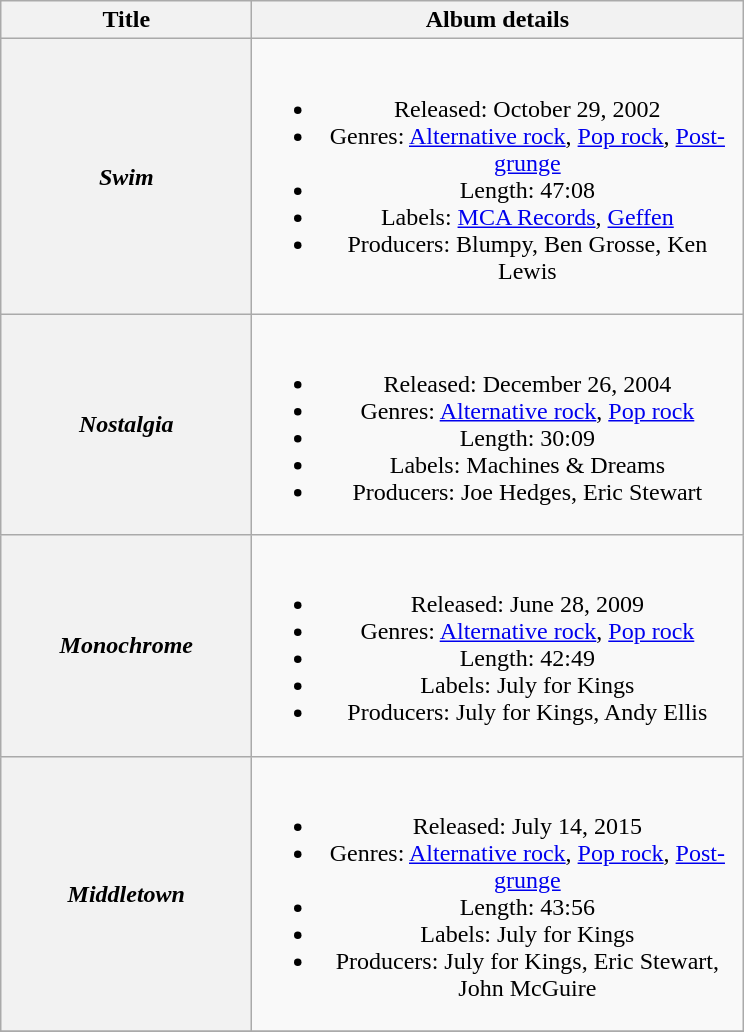<table class="wikitable plainrowheaders" style="text-align:center;">
<tr>
<th scope="col" rowspan="1" style="width:10em;">Title</th>
<th scope="col" rowspan="1" style="width:20em;">Album details</th>
</tr>
<tr>
<th scope="row"><strong><em>Swim</em></strong></th>
<td><br><ul><li>Released: October 29, 2002</li><li>Genres: <a href='#'>Alternative rock</a>, <a href='#'>Pop rock</a>, <a href='#'>Post-grunge</a></li><li>Length: 47:08</li><li>Labels: <a href='#'>MCA Records</a>, <a href='#'>Geffen</a></li><li>Producers: Blumpy, Ben Grosse, Ken Lewis</li></ul></td>
</tr>
<tr>
<th scope="row"><strong><em>Nostalgia</em></strong></th>
<td><br><ul><li>Released: December 26, 2004</li><li>Genres: <a href='#'>Alternative rock</a>, <a href='#'>Pop rock</a></li><li>Length: 30:09</li><li>Labels: Machines & Dreams</li><li>Producers: Joe Hedges, Eric Stewart</li></ul></td>
</tr>
<tr>
<th scope="row"><strong><em>Monochrome</em></strong></th>
<td><br><ul><li>Released: June 28, 2009</li><li>Genres: <a href='#'>Alternative rock</a>, <a href='#'>Pop rock</a></li><li>Length: 42:49</li><li>Labels: July for Kings</li><li>Producers: July for Kings, Andy Ellis</li></ul></td>
</tr>
<tr>
<th scope="row"><strong><em>Middletown</em></strong></th>
<td><br><ul><li>Released: July 14, 2015</li><li>Genres: <a href='#'>Alternative rock</a>, <a href='#'>Pop rock</a>, <a href='#'>Post-grunge</a></li><li>Length: 43:56</li><li>Labels: July for Kings</li><li>Producers: July for Kings, Eric Stewart, John McGuire</li></ul></td>
</tr>
<tr>
</tr>
</table>
